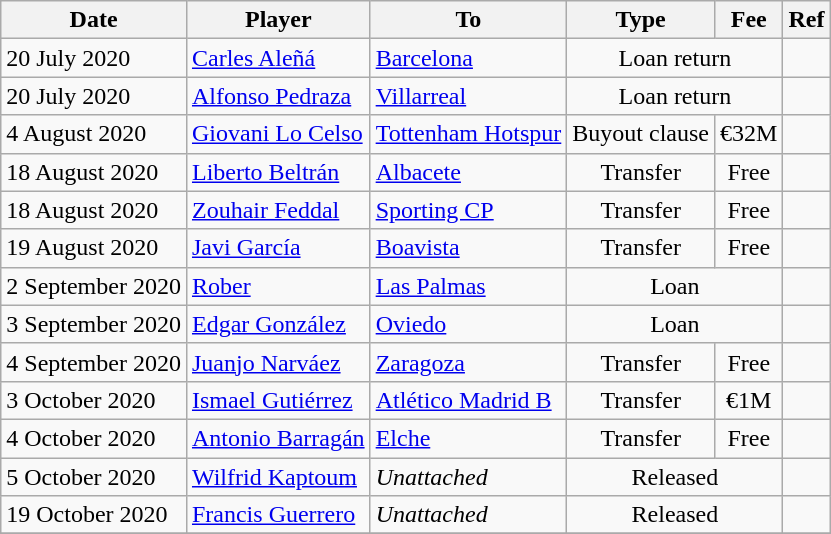<table class="wikitable">
<tr>
<th>Date</th>
<th>Player</th>
<th>To</th>
<th>Type</th>
<th>Fee</th>
<th>Ref</th>
</tr>
<tr>
<td>20 July 2020</td>
<td> <a href='#'>Carles Aleñá</a></td>
<td><a href='#'>Barcelona</a></td>
<td align=center colspan=2>Loan return</td>
<td align=center></td>
</tr>
<tr>
<td>20 July 2020</td>
<td> <a href='#'>Alfonso Pedraza</a></td>
<td><a href='#'>Villarreal</a></td>
<td align=center colspan=2>Loan return</td>
<td align=center></td>
</tr>
<tr>
<td>4 August 2020</td>
<td> <a href='#'>Giovani Lo Celso</a></td>
<td> <a href='#'>Tottenham Hotspur</a></td>
<td align=center>Buyout clause</td>
<td align=center>€32M</td>
<td align=center></td>
</tr>
<tr>
<td>18 August 2020</td>
<td> <a href='#'>Liberto Beltrán</a></td>
<td><a href='#'>Albacete</a></td>
<td align=center>Transfer</td>
<td align=center>Free</td>
<td align=center></td>
</tr>
<tr>
<td>18 August 2020</td>
<td> <a href='#'>Zouhair Feddal</a></td>
<td> <a href='#'>Sporting CP</a></td>
<td align=center>Transfer</td>
<td align=center>Free</td>
<td align=center></td>
</tr>
<tr>
<td>19 August 2020</td>
<td> <a href='#'>Javi García</a></td>
<td> <a href='#'>Boavista</a></td>
<td align=center>Transfer</td>
<td align=center>Free</td>
<td align=center></td>
</tr>
<tr>
<td>2 September 2020</td>
<td> <a href='#'>Rober</a></td>
<td><a href='#'>Las Palmas</a></td>
<td align=center colspan=2>Loan</td>
<td align=center></td>
</tr>
<tr>
<td>3 September 2020</td>
<td> <a href='#'>Edgar González</a></td>
<td><a href='#'>Oviedo</a></td>
<td align=center colspan=2>Loan</td>
<td align=center></td>
</tr>
<tr>
<td>4 September 2020</td>
<td> <a href='#'>Juanjo Narváez</a></td>
<td><a href='#'>Zaragoza</a></td>
<td align=center>Transfer</td>
<td align=center>Free</td>
<td align=center></td>
</tr>
<tr>
<td>3 October 2020</td>
<td> <a href='#'>Ismael Gutiérrez</a></td>
<td><a href='#'>Atlético Madrid B</a></td>
<td align=center>Transfer</td>
<td align=center>€1M</td>
<td align=center></td>
</tr>
<tr>
<td>4 October 2020</td>
<td> <a href='#'>Antonio Barragán</a></td>
<td><a href='#'>Elche</a></td>
<td align=center>Transfer</td>
<td align=center>Free</td>
<td align=center></td>
</tr>
<tr>
<td>5 October 2020</td>
<td> <a href='#'>Wilfrid Kaptoum</a></td>
<td><em>Unattached</em></td>
<td align=center colspan=2>Released</td>
<td align=center></td>
</tr>
<tr>
<td>19 October 2020</td>
<td> <a href='#'>Francis Guerrero</a></td>
<td><em>Unattached</em></td>
<td align=center colspan=2>Released</td>
<td align=center></td>
</tr>
<tr>
</tr>
</table>
